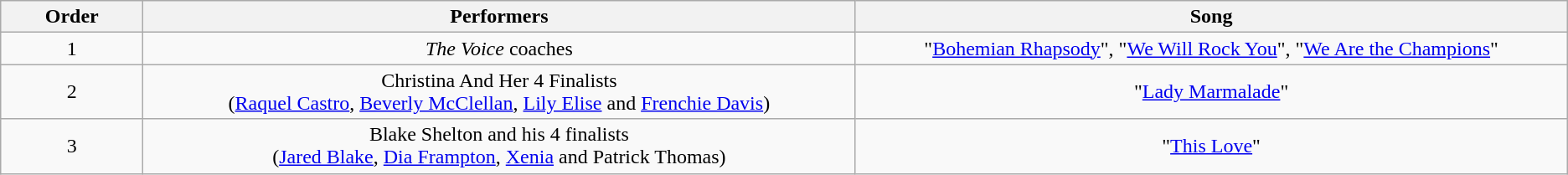<table class="wikitable" style="text-align:center;">
<tr>
<th width="05%">Order</th>
<th width="25%">Performers</th>
<th width="25%">Song</th>
</tr>
<tr>
<td>1</td>
<td><em>The Voice</em> coaches</td>
<td>"<a href='#'>Bohemian Rhapsody</a>", "<a href='#'>We Will Rock You</a>", "<a href='#'>We Are the Champions</a>"</td>
</tr>
<tr>
<td>2</td>
<td>Christina And Her 4 Finalists<br>(<a href='#'>Raquel Castro</a>, <a href='#'>Beverly McClellan</a>, <a href='#'>Lily Elise</a> and <a href='#'>Frenchie Davis</a>)</td>
<td>"<a href='#'>Lady Marmalade</a>"</td>
</tr>
<tr>
<td>3</td>
<td>Blake Shelton and his 4 finalists<br>(<a href='#'>Jared Blake</a>, <a href='#'>Dia Frampton</a>, <a href='#'>Xenia</a> and Patrick Thomas)</td>
<td>"<a href='#'>This Love</a>"</td>
</tr>
</table>
